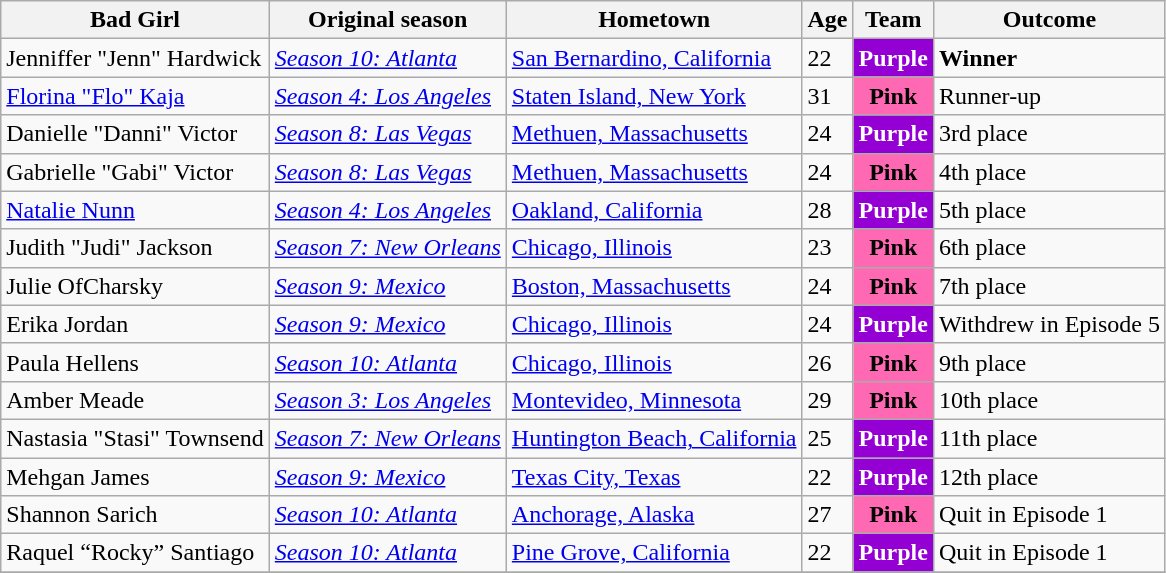<table class="wikitable sortable">
<tr>
<th>Bad Girl</th>
<th>Original season</th>
<th>Hometown</th>
<th>Age</th>
<th>Team</th>
<th>Outcome</th>
</tr>
<tr>
<td>Jenniffer "Jenn" Hardwick</td>
<td><a href='#'><em>Season 10: Atlanta</em></a></td>
<td><a href='#'>San Bernardino, California</a></td>
<td>22</td>
<td style="text-align:center;background:darkviolet;color:white;"><strong>Purple</strong></td>
<td><strong>Winner</strong></td>
</tr>
<tr>
<td><a href='#'>Florina "Flo" Kaja</a></td>
<td><em><a href='#'>Season 4: Los Angeles</a></em></td>
<td><a href='#'>Staten Island, New York</a></td>
<td>31</td>
<td style="text-align:center;background:hotpink;"><strong>Pink</strong></td>
<td>Runner-up</td>
</tr>
<tr>
<td>Danielle "Danni" Victor</td>
<td><em><a href='#'>Season 8: Las Vegas</a></em></td>
<td><a href='#'>Methuen, Massachusetts</a></td>
<td>24</td>
<td style="text-align:center;background:darkviolet;color:white;"><strong>Purple</strong></td>
<td>3rd place</td>
</tr>
<tr>
<td>Gabrielle "Gabi" Victor</td>
<td><em><a href='#'>Season 8: Las Vegas</a></em></td>
<td><a href='#'>Methuen, Massachusetts</a></td>
<td>24</td>
<td style="text-align:center;background:hotpink;"><strong>Pink</strong></td>
<td>4th place</td>
</tr>
<tr>
<td><a href='#'>Natalie Nunn</a></td>
<td><em><a href='#'>Season 4: Los Angeles</a></em></td>
<td><a href='#'>Oakland, California</a></td>
<td>28</td>
<td style="text-align:center;background:darkviolet;color:white;"><strong>Purple</strong></td>
<td>5th place</td>
</tr>
<tr>
<td>Judith "Judi" Jackson</td>
<td><em><a href='#'>Season 7: New Orleans</a></em></td>
<td><a href='#'>Chicago, Illinois</a></td>
<td>23</td>
<td style="text-align:center;background:hotpink;"><strong>Pink</strong></td>
<td>6th place</td>
</tr>
<tr>
<td>Julie OfCharsky</td>
<td><em><a href='#'>Season 9: Mexico</a></em></td>
<td><a href='#'>Boston, Massachusetts</a></td>
<td>24</td>
<td style="text-align:center;background:hotpink;"><strong>Pink</strong></td>
<td>7th place</td>
</tr>
<tr>
<td>Erika Jordan</td>
<td><em><a href='#'>Season 9: Mexico</a></em></td>
<td><a href='#'>Chicago, Illinois</a></td>
<td>24</td>
<td style="text-align:center;background:darkviolet;color:white;"><strong>Purple</strong></td>
<td>Withdrew in Episode 5</td>
</tr>
<tr>
<td>Paula Hellens</td>
<td><em><a href='#'>Season 10: Atlanta</a></em></td>
<td><a href='#'>Chicago, Illinois</a></td>
<td>26</td>
<td style="text-align:center;background:hotpink;"><strong>Pink</strong></td>
<td>9th place</td>
</tr>
<tr>
<td>Amber Meade</td>
<td><em><a href='#'>Season 3: Los Angeles</a></em></td>
<td><a href='#'>Montevideo, Minnesota</a></td>
<td>29</td>
<td style="text-align:center;background:hotpink;"><strong>Pink</strong></td>
<td>10th place</td>
</tr>
<tr>
<td>Nastasia "Stasi" Townsend</td>
<td><em><a href='#'>Season 7: New Orleans</a></em></td>
<td><a href='#'>Huntington Beach, California</a></td>
<td>25</td>
<td style="text-align:center;background:darkviolet;color:white;"><strong>Purple</strong></td>
<td>11th place</td>
</tr>
<tr>
<td>Mehgan James</td>
<td><em><a href='#'>Season 9: Mexico</a></em></td>
<td><a href='#'>Texas City, Texas</a></td>
<td>22</td>
<td style="text-align:center;background:darkviolet;color:white;"><strong>Purple</strong></td>
<td>12th place</td>
</tr>
<tr>
<td>Shannon Sarich</td>
<td><em><a href='#'>Season 10: Atlanta</a></em></td>
<td><a href='#'>Anchorage, Alaska</a></td>
<td>27</td>
<td style="text-align:center;background:hotpink;"><strong>Pink</strong></td>
<td>Quit in Episode 1</td>
</tr>
<tr>
<td>Raquel “Rocky” Santiago</td>
<td><em><a href='#'>Season 10: Atlanta</a></em></td>
<td><a href='#'>Pine Grove, California</a></td>
<td>22</td>
<td style="text-align:center;background:darkviolet;color:white;"><strong>Purple</strong></td>
<td>Quit in Episode 1</td>
</tr>
<tr>
</tr>
</table>
